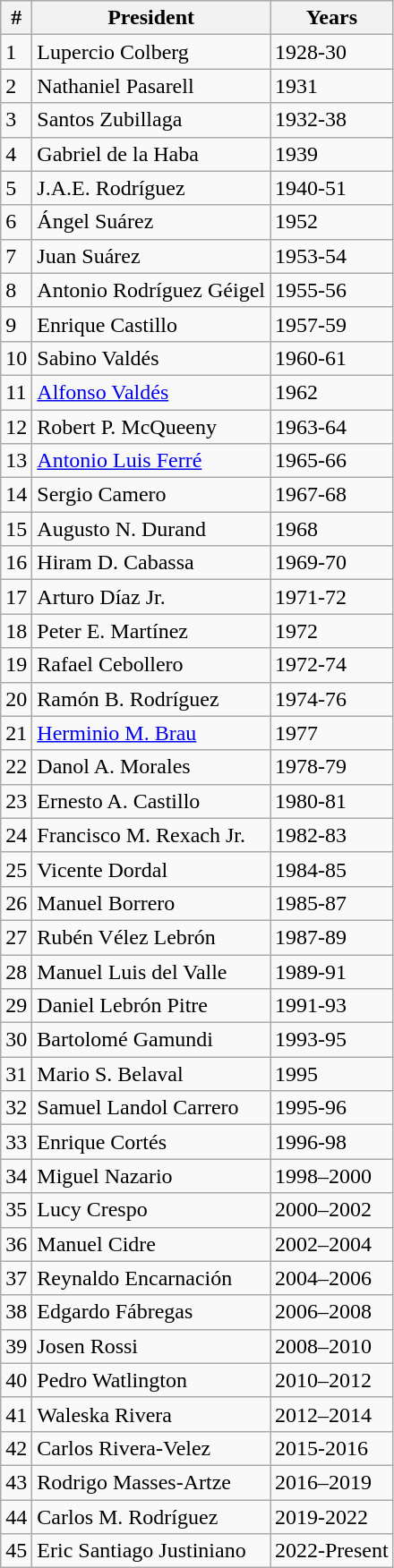<table class="wikitable sortable">
<tr style="background:#eee;">
<th>#</th>
<th>President</th>
<th>Years</th>
</tr>
<tr>
<td>1</td>
<td>Lupercio Colberg</td>
<td>1928-30</td>
</tr>
<tr>
<td>2</td>
<td>Nathaniel Pasarell</td>
<td>1931</td>
</tr>
<tr>
<td>3</td>
<td>Santos Zubillaga</td>
<td>1932-38</td>
</tr>
<tr>
<td>4</td>
<td>Gabriel de la Haba</td>
<td>1939</td>
</tr>
<tr>
<td>5</td>
<td>J.A.E. Rodríguez</td>
<td>1940-51</td>
</tr>
<tr>
<td>6</td>
<td>Ángel Suárez</td>
<td>1952</td>
</tr>
<tr>
<td>7</td>
<td>Juan Suárez</td>
<td>1953-54</td>
</tr>
<tr>
<td>8</td>
<td>Antonio Rodríguez Géigel</td>
<td>1955-56</td>
</tr>
<tr>
<td>9</td>
<td>Enrique Castillo</td>
<td>1957-59</td>
</tr>
<tr>
<td>10</td>
<td>Sabino Valdés</td>
<td>1960-61</td>
</tr>
<tr>
<td>11</td>
<td><a href='#'>Alfonso Valdés</a></td>
<td>1962</td>
</tr>
<tr>
<td>12</td>
<td>Robert P. McQueeny</td>
<td>1963-64</td>
</tr>
<tr>
<td>13</td>
<td><a href='#'>Antonio Luis Ferré</a></td>
<td>1965-66</td>
</tr>
<tr>
<td>14</td>
<td>Sergio Camero</td>
<td>1967-68</td>
</tr>
<tr>
<td>15</td>
<td>Augusto N. Durand</td>
<td>1968</td>
</tr>
<tr>
<td>16</td>
<td>Hiram D. Cabassa</td>
<td>1969-70</td>
</tr>
<tr>
<td>17</td>
<td>Arturo Díaz Jr.</td>
<td>1971-72</td>
</tr>
<tr>
<td>18</td>
<td>Peter E. Martínez</td>
<td>1972</td>
</tr>
<tr>
<td>19</td>
<td>Rafael Cebollero</td>
<td>1972-74</td>
</tr>
<tr>
<td>20</td>
<td>Ramón B. Rodríguez</td>
<td>1974-76</td>
</tr>
<tr>
<td>21</td>
<td><a href='#'>Herminio M. Brau</a></td>
<td>1977</td>
</tr>
<tr>
<td>22</td>
<td>Danol A. Morales</td>
<td>1978-79</td>
</tr>
<tr>
<td>23</td>
<td>Ernesto A. Castillo</td>
<td>1980-81</td>
</tr>
<tr>
<td>24</td>
<td>Francisco M. Rexach Jr.</td>
<td>1982-83</td>
</tr>
<tr>
<td>25</td>
<td>Vicente Dordal</td>
<td>1984-85</td>
</tr>
<tr>
<td>26</td>
<td>Manuel Borrero</td>
<td>1985-87</td>
</tr>
<tr>
<td>27</td>
<td>Rubén Vélez Lebrón</td>
<td>1987-89</td>
</tr>
<tr>
<td>28</td>
<td>Manuel Luis del Valle</td>
<td>1989-91</td>
</tr>
<tr>
<td>29</td>
<td>Daniel Lebrón Pitre</td>
<td>1991-93</td>
</tr>
<tr>
<td>30</td>
<td>Bartolomé Gamundi</td>
<td>1993-95</td>
</tr>
<tr>
<td>31</td>
<td>Mario S. Belaval</td>
<td>1995</td>
</tr>
<tr>
<td>32</td>
<td>Samuel Landol Carrero</td>
<td>1995-96</td>
</tr>
<tr>
<td>33</td>
<td>Enrique Cortés</td>
<td>1996-98</td>
</tr>
<tr>
<td>34</td>
<td>Miguel Nazario</td>
<td>1998–2000</td>
</tr>
<tr>
<td>35</td>
<td>Lucy Crespo</td>
<td>2000–2002</td>
</tr>
<tr>
<td>36</td>
<td>Manuel Cidre</td>
<td>2002–2004</td>
</tr>
<tr>
<td>37</td>
<td>Reynaldo Encarnación</td>
<td>2004–2006</td>
</tr>
<tr>
<td>38</td>
<td>Edgardo Fábregas</td>
<td>2006–2008</td>
</tr>
<tr>
<td>39</td>
<td>Josen Rossi</td>
<td>2008–2010</td>
</tr>
<tr>
<td>40</td>
<td>Pedro Watlington</td>
<td>2010–2012</td>
</tr>
<tr>
<td>41</td>
<td>Waleska Rivera</td>
<td>2012–2014</td>
</tr>
<tr>
<td>42</td>
<td>Carlos Rivera-Velez</td>
<td>2015-2016</td>
</tr>
<tr>
<td>43</td>
<td>Rodrigo Masses-Artze</td>
<td>2016–2019</td>
</tr>
<tr>
<td>44</td>
<td>Carlos M. Rodríguez</td>
<td>2019-2022</td>
</tr>
<tr>
<td>45</td>
<td>Eric Santiago Justiniano</td>
<td>2022-Present</td>
</tr>
</table>
